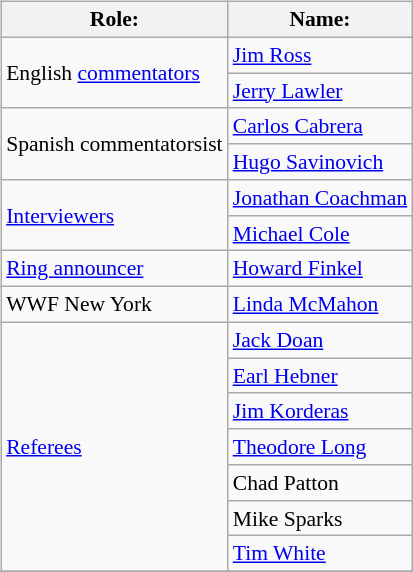<table class=wikitable style="font-size:90%; margin: 0.5em 0 0.5em 1em; float: right; clear: right;">
<tr>
<th>Role:</th>
<th>Name:</th>
</tr>
<tr>
<td rowspan=2>English <a href='#'>commentators</a></td>
<td><a href='#'>Jim Ross</a></td>
</tr>
<tr>
<td><a href='#'>Jerry Lawler</a></td>
</tr>
<tr>
<td rowspan=2>Spanish commentatorsist</td>
<td><a href='#'>Carlos Cabrera</a></td>
</tr>
<tr>
<td><a href='#'>Hugo Savinovich</a></td>
</tr>
<tr>
<td rowspan=2><a href='#'>Interviewers</a></td>
<td><a href='#'>Jonathan Coachman</a></td>
</tr>
<tr>
<td><a href='#'>Michael Cole</a></td>
</tr>
<tr>
<td rowspan=1><a href='#'>Ring announcer</a></td>
<td><a href='#'>Howard Finkel</a></td>
</tr>
<tr>
<td>WWF New York</td>
<td><a href='#'>Linda McMahon</a></td>
</tr>
<tr>
<td rowspan=7><a href='#'>Referees</a></td>
<td><a href='#'>Jack Doan</a></td>
</tr>
<tr>
<td><a href='#'>Earl Hebner</a></td>
</tr>
<tr>
<td><a href='#'>Jim Korderas</a></td>
</tr>
<tr>
<td><a href='#'>Theodore Long</a></td>
</tr>
<tr>
<td>Chad Patton</td>
</tr>
<tr>
<td>Mike Sparks</td>
</tr>
<tr>
<td><a href='#'>Tim White</a></td>
</tr>
<tr>
</tr>
</table>
